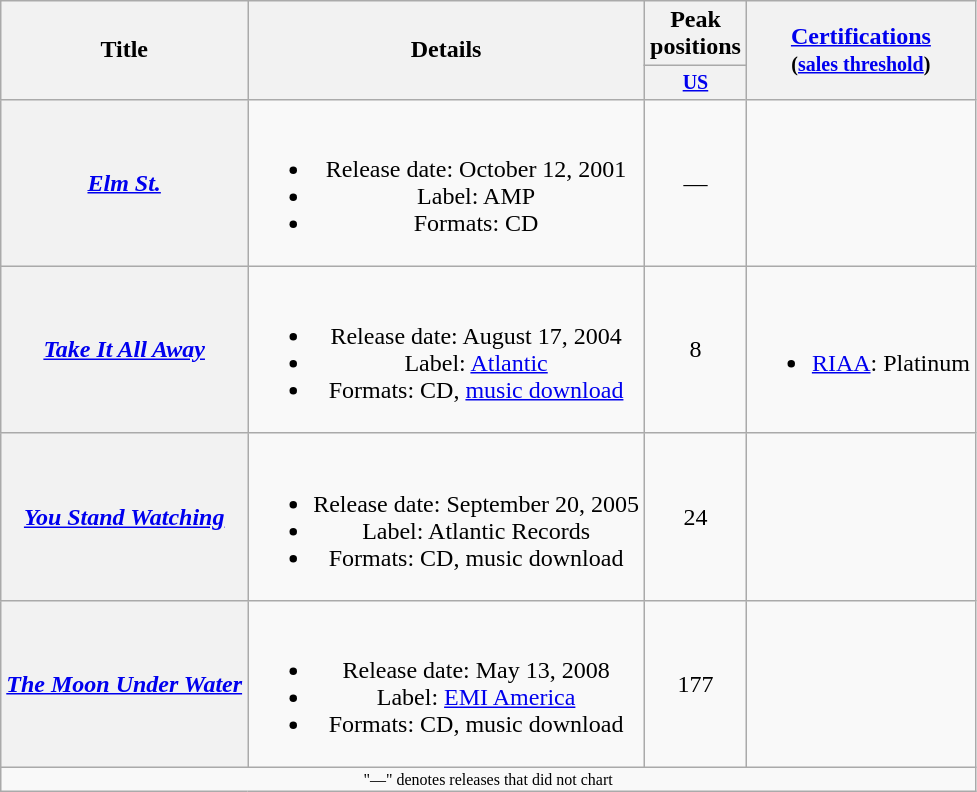<table class="wikitable plainrowheaders" style="text-align:center;">
<tr>
<th scope="col" rowspan="2">Title</th>
<th scope="col" rowspan="2">Details</th>
<th scope="col">Peak positions</th>
<th scope="col" rowspan="2"><a href='#'>Certifications</a><br><small>(<a href='#'>sales threshold</a>)</small></th>
</tr>
<tr style="font-size:smaller;">
<th style="width:50px;"><a href='#'>US</a><br></th>
</tr>
<tr>
<th scope="row"><em><a href='#'>Elm St.</a></em></th>
<td><br><ul><li>Release date: October 12, 2001</li><li>Label: AMP</li><li>Formats: CD</li></ul></td>
<td>—</td>
<td></td>
</tr>
<tr>
<th scope="row"><em><a href='#'>Take It All Away</a></em></th>
<td><br><ul><li>Release date: August 17, 2004</li><li>Label: <a href='#'>Atlantic</a></li><li>Formats: CD, <a href='#'>music download</a></li></ul></td>
<td>8</td>
<td style="text-align:left;"><br><ul><li><a href='#'>RIAA</a>: Platinum</li></ul></td>
</tr>
<tr>
<th scope="row"><em><a href='#'>You Stand Watching</a></em></th>
<td><br><ul><li>Release date: September 20, 2005</li><li>Label: Atlantic Records</li><li>Formats: CD, music download</li></ul></td>
<td>24</td>
<td style="text-align:left;"></td>
</tr>
<tr>
<th scope="row"><em><a href='#'>The Moon Under Water</a></em></th>
<td><br><ul><li>Release date: May 13, 2008</li><li>Label: <a href='#'>EMI America</a></li><li>Formats: CD, music download</li></ul></td>
<td>177</td>
<td></td>
</tr>
<tr>
<td colspan="10" style="font-size:8pt">"—" denotes releases that did not chart</td>
</tr>
</table>
